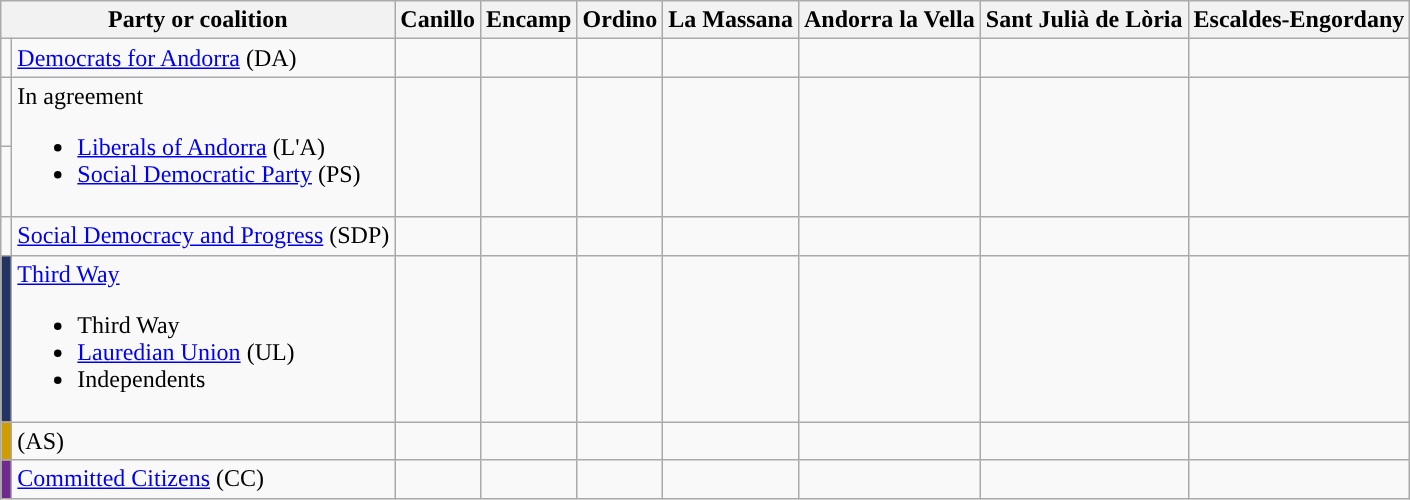<table class="wikitable">
<tr>
<th colspan="2">Party or coalition</th>
<th>Canillo</th>
<th>Encamp</th>
<th>Ordino</th>
<th>La Massana</th>
<th>Andorra la Vella</th>
<th>Sant Julià de Lòria</th>
<th>Escaldes-Engordany</th>
</tr>
<tr>
<td></td>
<td><a href='#'>Democrats for Andorra</a> (DA)</td>
<td align='center'></td>
<td align='center'></td>
<td align='center'></td>
<td></td>
<td align='center'></td>
<td align='center'></td>
<td align='center'></td>
</tr>
<tr>
<td></td>
<td rowspan="2">In agreement<br><ul><li><a href='#'>Liberals of Andorra</a> (L'A)</li><li><a href='#'>Social Democratic Party</a> (PS)</li></ul></td>
<td rowspan="2" align='center'></td>
<td rowspan="2" align='center'></td>
<td rowspan="2" align='center'></td>
<td rowspan="2" align='center'></td>
<td rowspan="2" align='center'></td>
<td rowspan="2" align='center'></td>
<td rowspan="2" align='center'></td>
</tr>
<tr>
<td></td>
</tr>
<tr>
<td></td>
<td><a href='#'>Social Democracy and Progress</a> (SDP)</td>
<td></td>
<td align='center'></td>
<td align='center'></td>
<td></td>
<td align='center'></td>
<td></td>
<td align='center'></td>
</tr>
<tr>
<td bgcolor='#233364'></td>
<td><a href='#'>Third Way</a><br><ul><li>Third Way</li><li><a href='#'>Lauredian Union</a> (UL)</li><li>Independents</li></ul></td>
<td></td>
<td align='center'></td>
<td align='center'></td>
<td></td>
<td align='center'></td>
<td align='center'></td>
<td align='center'></td>
</tr>
<tr>
<td bgcolor='#CF9D00'></td>
<td> (AS)</td>
<td align='center'></td>
<td></td>
<td></td>
<td></td>
<td></td>
<td></td>
<td></td>
</tr>
<tr>
<td bgcolor='#6e2b8c'></td>
<td><a href='#'>Committed Citizens</a> (CC)</td>
<td></td>
<td></td>
<td></td>
<td align='center'></td>
<td></td>
<td></td>
<td></td>
</tr>
</table>
